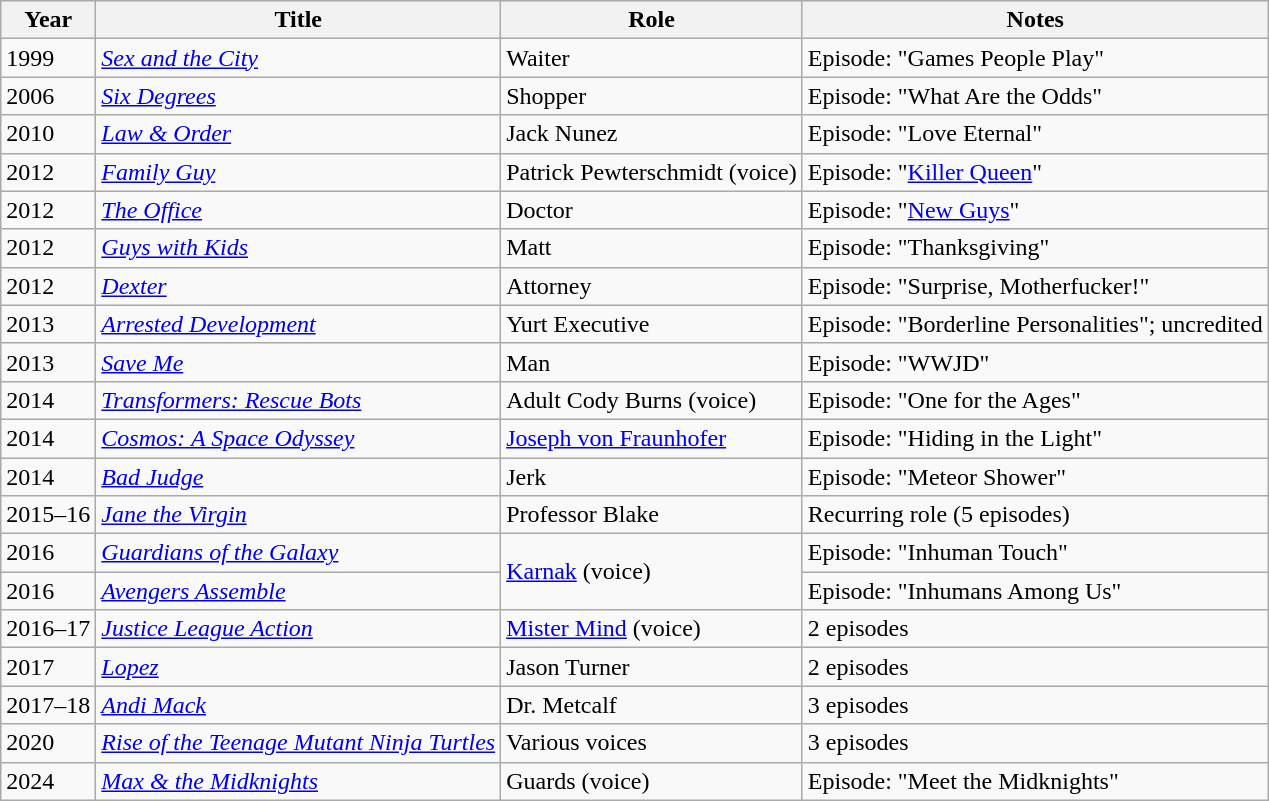<table class="wikitable sortable">
<tr>
<th>Year</th>
<th>Title</th>
<th>Role</th>
<th class="unsortable">Notes</th>
</tr>
<tr>
<td>1999</td>
<td><em><a href='#'>Sex and the City</a></em></td>
<td>Waiter</td>
<td>Episode: "Games People Play"</td>
</tr>
<tr>
<td>2006</td>
<td><em><a href='#'>Six Degrees</a></em></td>
<td>Shopper</td>
<td>Episode: "What Are the Odds"</td>
</tr>
<tr>
<td>2010</td>
<td><em><a href='#'>Law & Order</a></em></td>
<td>Jack Nunez</td>
<td>Episode: "Love Eternal"</td>
</tr>
<tr>
<td>2012</td>
<td><em><a href='#'>Family Guy</a></em></td>
<td>Patrick Pewterschmidt (voice)</td>
<td>Episode: "<a href='#'>Killer Queen</a>"</td>
</tr>
<tr>
<td>2012</td>
<td><em><a href='#'>The Office</a></em></td>
<td>Doctor</td>
<td>Episode: "<a href='#'>New Guys</a>"</td>
</tr>
<tr>
<td>2012</td>
<td><em><a href='#'>Guys with Kids</a></em></td>
<td>Matt</td>
<td>Episode: "Thanksgiving"</td>
</tr>
<tr>
<td>2012</td>
<td><em><a href='#'>Dexter</a></em></td>
<td>Attorney</td>
<td>Episode: "Surprise, Motherfucker!"</td>
</tr>
<tr>
<td>2013</td>
<td><em><a href='#'>Arrested Development</a></em></td>
<td>Yurt Executive</td>
<td>Episode: "Borderline Personalities"; uncredited</td>
</tr>
<tr>
<td>2013</td>
<td><em><a href='#'>Save Me</a></em></td>
<td>Man</td>
<td>Episode: "WWJD"</td>
</tr>
<tr>
<td>2014</td>
<td><em><a href='#'>Transformers: Rescue Bots</a></em></td>
<td>Adult Cody Burns (voice)</td>
<td>Episode: "One for the Ages"</td>
</tr>
<tr>
<td>2014</td>
<td><em><a href='#'>Cosmos: A Space Odyssey</a></em></td>
<td><a href='#'>Joseph von Fraunhofer</a></td>
<td>Episode: "Hiding in the Light"</td>
</tr>
<tr>
<td>2014</td>
<td><em><a href='#'>Bad Judge</a></em></td>
<td>Jerk</td>
<td>Episode: "Meteor Shower"</td>
</tr>
<tr>
<td>2015–16</td>
<td><em><a href='#'>Jane the Virgin</a></em></td>
<td>Professor Blake</td>
<td>Recurring role (5 episodes)</td>
</tr>
<tr>
<td>2016</td>
<td><em><a href='#'>Guardians of the Galaxy</a></em></td>
<td rowspan="2"><a href='#'>Karnak</a> (voice)</td>
<td>Episode: "Inhuman Touch"</td>
</tr>
<tr>
<td>2016</td>
<td><em><a href='#'>Avengers Assemble</a></em></td>
<td>Episode: "Inhumans Among Us"</td>
</tr>
<tr>
<td>2016–17</td>
<td><em><a href='#'>Justice League Action</a></em></td>
<td><a href='#'>Mister Mind</a> (voice)</td>
<td>2 episodes</td>
</tr>
<tr>
<td>2017</td>
<td><em><a href='#'>Lopez</a></em></td>
<td>Jason Turner</td>
<td>2 episodes</td>
</tr>
<tr>
<td>2017–18</td>
<td><em><a href='#'>Andi Mack</a></em></td>
<td>Dr. Metcalf</td>
<td>3 episodes</td>
</tr>
<tr>
<td>2020</td>
<td><em><a href='#'>Rise of the Teenage Mutant Ninja Turtles</a></em></td>
<td>Various voices</td>
<td>3 episodes</td>
</tr>
<tr>
<td>2024</td>
<td><em><a href='#'>Max & the Midknights</a></em></td>
<td>Guards (voice)</td>
<td>Episode: "Meet the Midknights"</td>
</tr>
</table>
